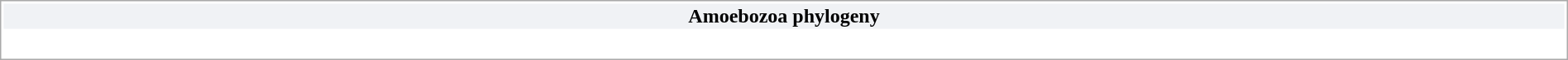<table style="width:100%; border:solid 1px #aaa">
<tr>
<th style="background:#F0F2F5">Amoebozoa phylogeny</th>
</tr>
<tr>
<td><br></td>
</tr>
</table>
